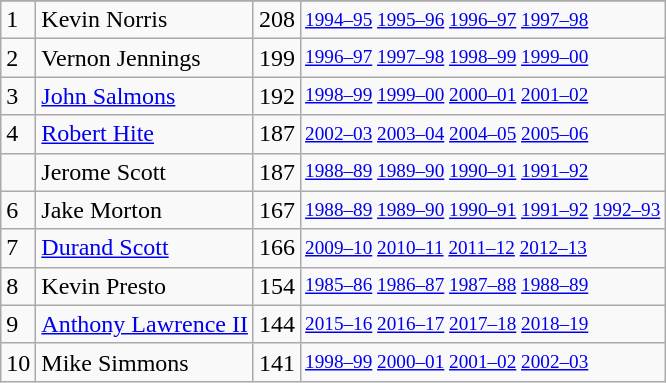<table class="wikitable">
<tr>
</tr>
<tr>
<td>1</td>
<td>Kevin Norris</td>
<td>208</td>
<td style="font-size:80%;"><a href='#'>1994–95</a> <a href='#'>1995–96</a> <a href='#'>1996–97</a> <a href='#'>1997–98</a></td>
</tr>
<tr>
<td>2</td>
<td>Vernon Jennings</td>
<td>199</td>
<td style="font-size:80%;"><a href='#'>1996–97</a> <a href='#'>1997–98</a> <a href='#'>1998–99</a> <a href='#'>1999–00</a></td>
</tr>
<tr>
<td>3</td>
<td><a href='#'>John Salmons</a></td>
<td>192</td>
<td style="font-size:80%;"><a href='#'>1998–99</a> <a href='#'>1999–00</a> <a href='#'>2000–01</a> <a href='#'>2001–02</a></td>
</tr>
<tr>
<td>4</td>
<td><a href='#'>Robert Hite</a></td>
<td>187</td>
<td style="font-size:80%;"><a href='#'>2002–03</a> <a href='#'>2003–04</a> <a href='#'>2004–05</a> <a href='#'>2005–06</a></td>
</tr>
<tr>
<td></td>
<td>Jerome Scott</td>
<td>187</td>
<td style="font-size:80%;"><a href='#'>1988–89</a> <a href='#'>1989–90</a> <a href='#'>1990–91</a> <a href='#'>1991–92</a></td>
</tr>
<tr>
<td>6</td>
<td>Jake Morton</td>
<td>167</td>
<td style="font-size:80%;"><a href='#'>1988–89</a> <a href='#'>1989–90</a> <a href='#'>1990–91</a> <a href='#'>1991–92</a> <a href='#'>1992–93</a></td>
</tr>
<tr>
<td>7</td>
<td><a href='#'>Durand Scott</a></td>
<td>166</td>
<td style="font-size:80%;"><a href='#'>2009–10</a> <a href='#'>2010–11</a> <a href='#'>2011–12</a> <a href='#'>2012–13</a></td>
</tr>
<tr>
<td>8</td>
<td>Kevin Presto</td>
<td>154</td>
<td style="font-size:80%;"><a href='#'>1985–86</a> <a href='#'>1986–87</a> <a href='#'>1987–88</a> <a href='#'>1988–89</a></td>
</tr>
<tr>
<td>9</td>
<td><a href='#'>Anthony Lawrence II</a></td>
<td>144</td>
<td style="font-size:80%;"><a href='#'>2015–16</a> <a href='#'>2016–17</a> <a href='#'>2017–18</a> <a href='#'>2018–19</a></td>
</tr>
<tr>
<td>10</td>
<td>Mike Simmons</td>
<td>141</td>
<td style="font-size:80%;"><a href='#'>1998–99</a> <a href='#'>2000–01</a> <a href='#'>2001–02</a> <a href='#'>2002–03</a></td>
</tr>
</table>
